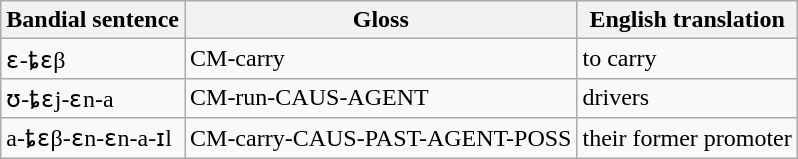<table class="wikitable">
<tr>
<th>Bandial sentence</th>
<th>Gloss</th>
<th>English translation</th>
</tr>
<tr>
<td>ԑ-ȶԑβ</td>
<td>CM-carry</td>
<td>to carry</td>
</tr>
<tr>
<td>ʊ-ȶԑj-ԑn-a</td>
<td>CM-run-CAUS-AGENT</td>
<td>drivers</td>
</tr>
<tr>
<td>a-ȶԑβ-ԑn-ԑn-a-ɪl</td>
<td>CM-carry-CAUS-PAST-AGENT-POSS</td>
<td>their former promoter</td>
</tr>
</table>
